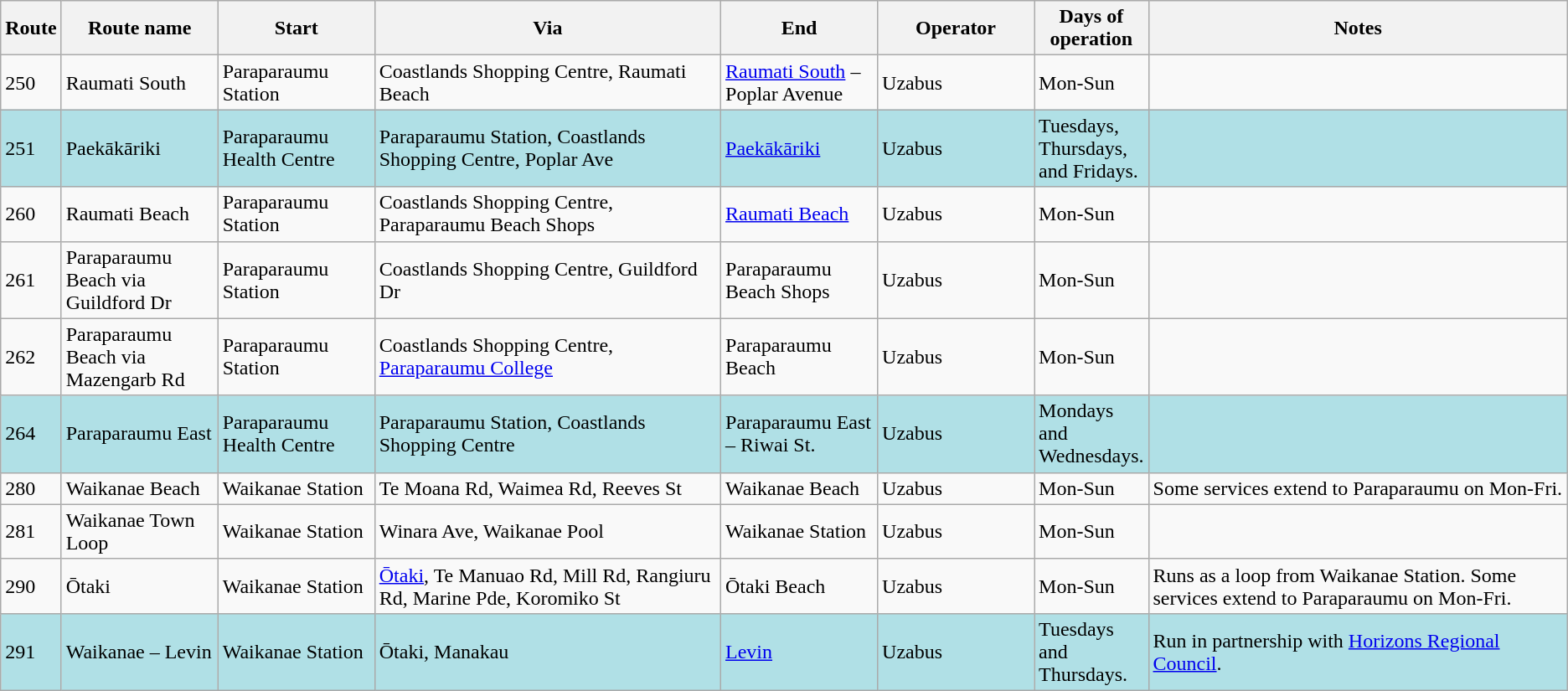<table class="wikitable" border="1">
<tr>
<th>Route</th>
<th width="10%">Route name</th>
<th width="10%">Start</th>
<th>Via</th>
<th width="10%">End</th>
<th width="10%">Operator</th>
<th width="7%">Days of operation</th>
<th>Notes</th>
</tr>
<tr>
<td>250</td>
<td>Raumati South</td>
<td>Paraparaumu Station</td>
<td>Coastlands Shopping Centre, Raumati Beach</td>
<td><a href='#'>Raumati South</a> – Poplar Avenue</td>
<td>Uzabus</td>
<td>Mon-Sun</td>
<td></td>
</tr>
<tr bgcolor="B0E0E6">
<td>251</td>
<td>Paekākāriki</td>
<td>Paraparaumu Health Centre</td>
<td>Paraparaumu Station, Coastlands Shopping Centre, Poplar Ave</td>
<td><a href='#'>Paekākāriki</a></td>
<td>Uzabus</td>
<td>Tuesdays, Thursdays, and Fridays.</td>
<td></td>
</tr>
<tr>
<td>260</td>
<td>Raumati Beach</td>
<td>Paraparaumu Station</td>
<td>Coastlands Shopping Centre, Paraparaumu Beach Shops</td>
<td><a href='#'>Raumati Beach</a></td>
<td>Uzabus</td>
<td>Mon-Sun</td>
<td></td>
</tr>
<tr>
<td>261</td>
<td>Paraparaumu Beach via Guildford Dr</td>
<td>Paraparaumu Station</td>
<td>Coastlands Shopping Centre, Guildford Dr</td>
<td>Paraparaumu Beach Shops</td>
<td>Uzabus</td>
<td>Mon-Sun</td>
<td></td>
</tr>
<tr>
<td>262</td>
<td>Paraparaumu Beach via Mazengarb Rd</td>
<td>Paraparaumu Station</td>
<td>Coastlands Shopping Centre, <a href='#'>Paraparaumu College</a></td>
<td>Paraparaumu Beach</td>
<td>Uzabus</td>
<td>Mon-Sun</td>
<td></td>
</tr>
<tr bgcolor="B0E0E6">
<td>264</td>
<td>Paraparaumu East</td>
<td>Paraparaumu Health Centre</td>
<td>Paraparaumu Station, Coastlands Shopping Centre</td>
<td>Paraparaumu East – Riwai St.</td>
<td>Uzabus</td>
<td>Mondays and Wednesdays.</td>
<td></td>
</tr>
<tr>
<td>280</td>
<td>Waikanae Beach</td>
<td>Waikanae Station</td>
<td>Te Moana Rd, Waimea Rd, Reeves St</td>
<td>Waikanae Beach</td>
<td>Uzabus</td>
<td>Mon-Sun</td>
<td>Some services extend to Paraparaumu on Mon-Fri.</td>
</tr>
<tr>
<td>281</td>
<td>Waikanae Town Loop</td>
<td>Waikanae Station</td>
<td>Winara Ave, Waikanae Pool</td>
<td>Waikanae Station</td>
<td>Uzabus</td>
<td>Mon-Sun</td>
<td></td>
</tr>
<tr>
<td>290</td>
<td>Ōtaki</td>
<td>Waikanae Station</td>
<td><a href='#'>Ōtaki</a>, Te Manuao Rd, Mill Rd, Rangiuru Rd, Marine Pde, Koromiko St</td>
<td>Ōtaki Beach</td>
<td>Uzabus</td>
<td>Mon-Sun</td>
<td>Runs as a loop from Waikanae Station. Some services extend to Paraparaumu on Mon-Fri.</td>
</tr>
<tr bgcolor="B0E0E6">
<td>291</td>
<td>Waikanae – Levin</td>
<td>Waikanae Station</td>
<td>Ōtaki, Manakau</td>
<td><a href='#'>Levin</a></td>
<td>Uzabus</td>
<td>Tuesdays and Thursdays.</td>
<td>Run in partnership with <a href='#'>Horizons Regional Council</a>.</td>
</tr>
</table>
